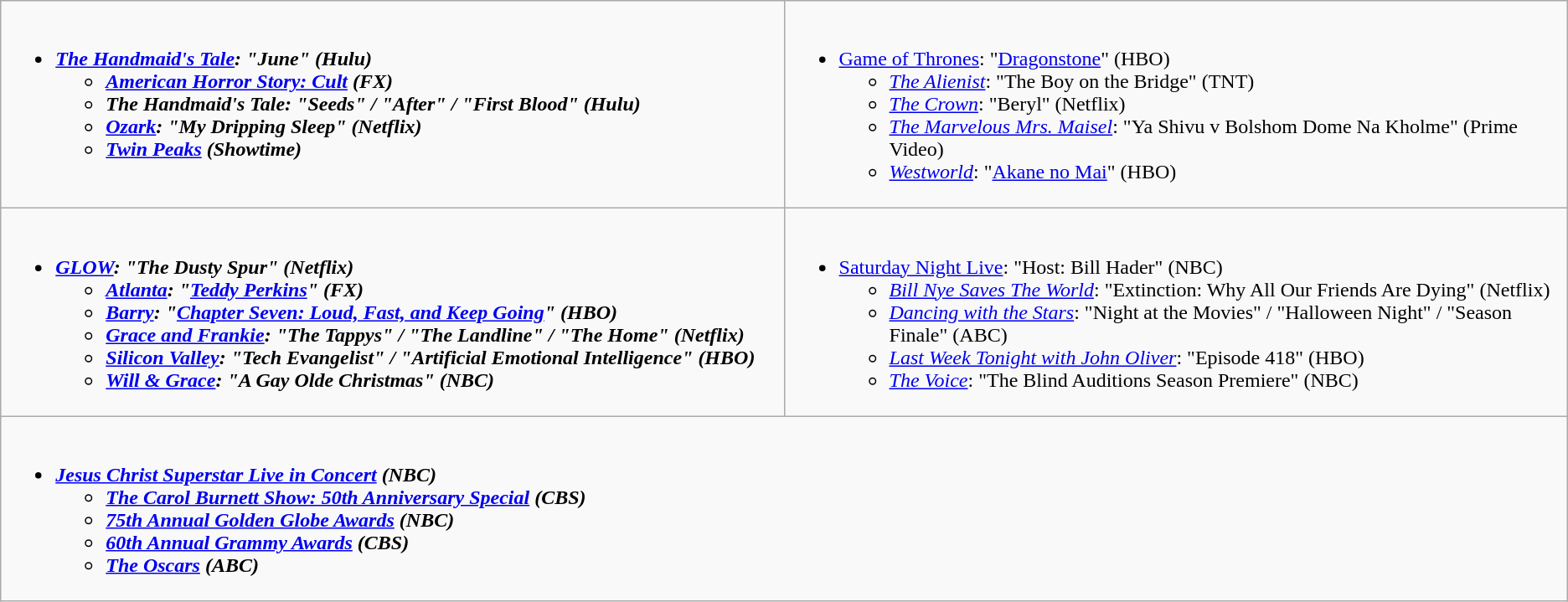<table class="wikitable">
<tr>
<td style="vertical-align:top;" width="50%"><br><ul><li><strong><em><a href='#'>The Handmaid's Tale</a><em>: "June" (Hulu)<strong><ul><li></em><a href='#'>American Horror Story: Cult</a><em> (FX)</li><li></em>The Handmaid's Tale<em>: "Seeds" / "After" / "First Blood" (Hulu)</li><li></em><a href='#'>Ozark</a><em>: "My Dripping Sleep" (Netflix)</li><li></em><a href='#'>Twin Peaks</a><em> (Showtime)</li></ul></li></ul></td>
<td style="vertical-align:top;" width="50%"><br><ul><li></em></strong><a href='#'>Game of Thrones</a></em>: "<a href='#'>Dragonstone</a>" (HBO)</strong><ul><li><em><a href='#'>The Alienist</a></em>: "The Boy on the Bridge" (TNT)</li><li><em><a href='#'>The Crown</a></em>: "Beryl" (Netflix)</li><li><em><a href='#'>The Marvelous Mrs. Maisel</a></em>: "Ya Shivu v Bolshom Dome Na Kholme" (Prime Video)</li><li><em><a href='#'>Westworld</a></em>: "<a href='#'>Akane no Mai</a>" (HBO)</li></ul></li></ul></td>
</tr>
<tr>
<td style="vertical-align:top;" width="50%"><br><ul><li><strong><em><a href='#'>GLOW</a><em>: "The Dusty Spur" (Netflix)<strong><ul><li></em><a href='#'>Atlanta</a><em>: "<a href='#'>Teddy Perkins</a>" (FX)</li><li></em><a href='#'>Barry</a><em>: "<a href='#'>Chapter Seven: Loud, Fast, and Keep Going</a>" (HBO)</li><li></em><a href='#'>Grace and Frankie</a><em>: "The Tappys" / "The Landline" / "The Home" (Netflix)</li><li></em><a href='#'>Silicon Valley</a><em>: "Tech Evangelist" / "Artificial Emotional Intelligence" (HBO)</li><li></em><a href='#'>Will & Grace</a><em>: "A Gay Olde Christmas" (NBC)</li></ul></li></ul></td>
<td style="vertical-align:top;" width="50%"><br><ul><li></em></strong><a href='#'>Saturday Night Live</a></em>: "Host: Bill Hader" (NBC)</strong><ul><li><em><a href='#'>Bill Nye Saves The World</a></em>: "Extinction: Why All Our Friends Are Dying" (Netflix)</li><li><em><a href='#'>Dancing with the Stars</a></em>: "Night at the Movies" / "Halloween Night" / "Season Finale" (ABC)</li><li><em><a href='#'>Last Week Tonight with John Oliver</a></em>: "Episode 418" (HBO)</li><li><em><a href='#'>The Voice</a></em>: "The Blind Auditions Season Premiere" (NBC)</li></ul></li></ul></td>
</tr>
<tr>
<td style="vertical-align:top;" width="50%" colspan="2"><br><ul><li><strong><em><a href='#'>Jesus Christ Superstar Live in Concert</a><em> (NBC)<strong><ul><li></em><a href='#'>The Carol Burnett Show: 50th Anniversary Special</a><em> (CBS)</li><li></em><a href='#'>75th Annual Golden Globe Awards</a><em> (NBC)</li><li></em><a href='#'>60th Annual Grammy Awards</a><em> (CBS)</li><li></em><a href='#'>The Oscars</a><em> (ABC)</li></ul></li></ul></td>
</tr>
</table>
